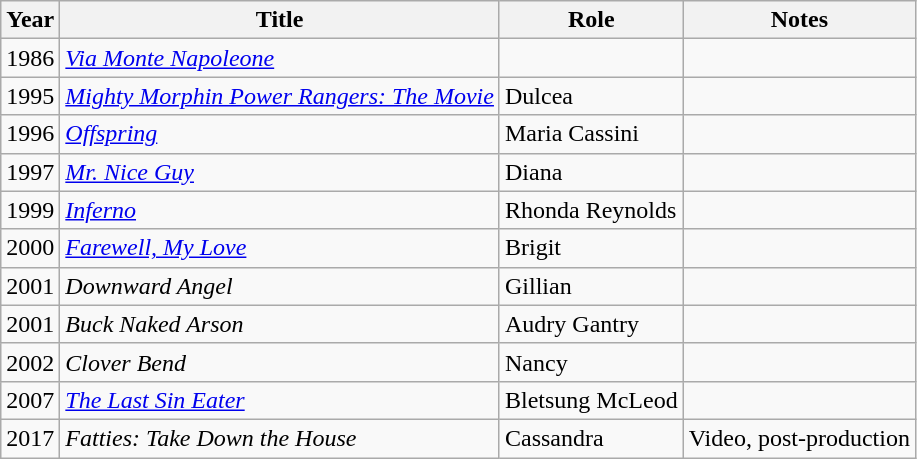<table class="wikitable sortable">
<tr>
<th>Year</th>
<th>Title</th>
<th>Role</th>
<th class="unsortable">Notes</th>
</tr>
<tr>
<td>1986</td>
<td><em><a href='#'>Via Monte Napoleone</a></em></td>
<td></td>
<td></td>
</tr>
<tr>
<td>1995</td>
<td><em><a href='#'>Mighty Morphin Power Rangers: The Movie</a></em></td>
<td>Dulcea</td>
<td></td>
</tr>
<tr>
<td>1996</td>
<td><em><a href='#'>Offspring</a></em></td>
<td>Maria Cassini</td>
<td></td>
</tr>
<tr>
<td>1997</td>
<td><em><a href='#'>Mr. Nice Guy</a></em></td>
<td>Diana</td>
<td></td>
</tr>
<tr>
<td>1999</td>
<td><em><a href='#'>Inferno</a></em></td>
<td>Rhonda Reynolds</td>
<td></td>
</tr>
<tr>
<td>2000</td>
<td><em><a href='#'>Farewell, My Love</a></em></td>
<td>Brigit</td>
<td></td>
</tr>
<tr>
<td>2001</td>
<td><em>Downward Angel</em></td>
<td>Gillian</td>
<td></td>
</tr>
<tr>
<td>2001</td>
<td><em>Buck Naked Arson</em></td>
<td>Audry Gantry</td>
<td></td>
</tr>
<tr>
<td>2002</td>
<td><em>Clover Bend</em></td>
<td>Nancy</td>
<td></td>
</tr>
<tr>
<td>2007</td>
<td><em><a href='#'>The Last Sin Eater</a></em></td>
<td>Bletsung McLeod</td>
<td></td>
</tr>
<tr>
<td>2017</td>
<td><em>Fatties: Take Down the House</em></td>
<td>Cassandra</td>
<td>Video, post-production</td>
</tr>
</table>
